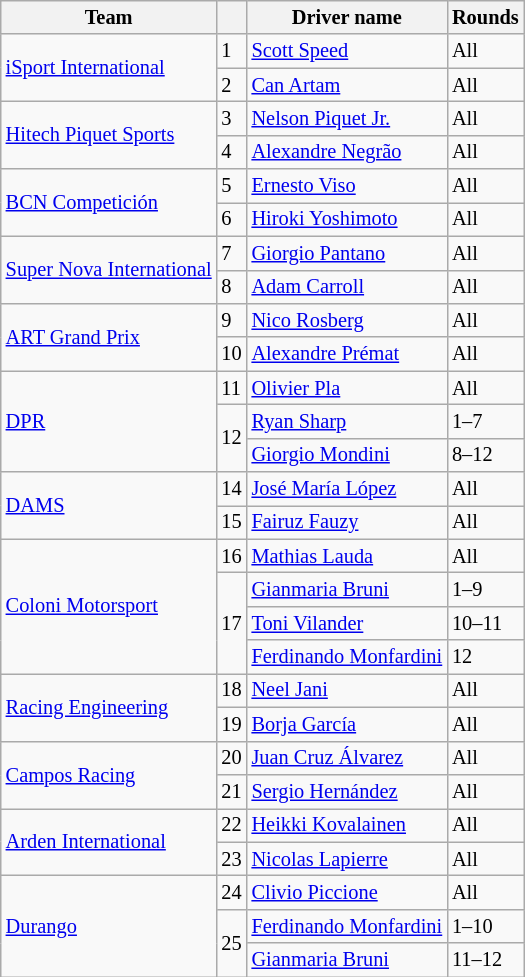<table class="wikitable" style="font-size: 85%;">
<tr>
<th>Team</th>
<th></th>
<th>Driver name</th>
<th>Rounds</th>
</tr>
<tr>
<td rowspan=2> <a href='#'>iSport International</a></td>
<td>1</td>
<td> <a href='#'>Scott Speed</a></td>
<td>All</td>
</tr>
<tr>
<td>2</td>
<td> <a href='#'>Can Artam</a></td>
<td>All</td>
</tr>
<tr>
<td rowspan=2> <a href='#'>Hitech Piquet Sports</a></td>
<td>3</td>
<td> <a href='#'>Nelson Piquet Jr.</a></td>
<td>All</td>
</tr>
<tr>
<td>4</td>
<td> <a href='#'>Alexandre Negrão</a></td>
<td>All</td>
</tr>
<tr>
<td rowspan=2> <a href='#'>BCN Competición</a></td>
<td>5</td>
<td> <a href='#'>Ernesto Viso</a></td>
<td>All</td>
</tr>
<tr>
<td>6</td>
<td> <a href='#'>Hiroki Yoshimoto</a></td>
<td>All</td>
</tr>
<tr>
<td rowspan=2 nowrap> <a href='#'>Super Nova International</a></td>
<td>7</td>
<td> <a href='#'>Giorgio Pantano</a></td>
<td>All</td>
</tr>
<tr>
<td>8</td>
<td> <a href='#'>Adam Carroll</a></td>
<td>All</td>
</tr>
<tr>
<td rowspan=2> <a href='#'>ART Grand Prix</a></td>
<td>9</td>
<td> <a href='#'>Nico Rosberg</a></td>
<td>All</td>
</tr>
<tr>
<td>10</td>
<td> <a href='#'>Alexandre Prémat</a></td>
<td>All</td>
</tr>
<tr>
<td rowspan=3> <a href='#'>DPR</a></td>
<td>11</td>
<td> <a href='#'>Olivier Pla</a></td>
<td>All</td>
</tr>
<tr>
<td rowspan=2>12</td>
<td> <a href='#'>Ryan Sharp</a></td>
<td>1–7</td>
</tr>
<tr>
<td> <a href='#'>Giorgio Mondini</a></td>
<td>8–12</td>
</tr>
<tr>
<td rowspan=2> <a href='#'>DAMS</a></td>
<td>14</td>
<td> <a href='#'>José María López</a></td>
<td>All</td>
</tr>
<tr>
<td>15</td>
<td> <a href='#'>Fairuz Fauzy</a></td>
<td>All</td>
</tr>
<tr>
<td rowspan=4> <a href='#'>Coloni Motorsport</a></td>
<td>16</td>
<td> <a href='#'>Mathias Lauda</a></td>
<td>All</td>
</tr>
<tr>
<td rowspan=3>17</td>
<td> <a href='#'>Gianmaria Bruni</a></td>
<td>1–9</td>
</tr>
<tr>
<td> <a href='#'>Toni Vilander</a></td>
<td>10–11</td>
</tr>
<tr>
<td nowrap> <a href='#'>Ferdinando Monfardini</a></td>
<td>12</td>
</tr>
<tr>
<td rowspan=2> <a href='#'>Racing Engineering</a></td>
<td>18</td>
<td> <a href='#'>Neel Jani</a></td>
<td>All</td>
</tr>
<tr>
<td>19</td>
<td> <a href='#'>Borja García</a></td>
<td>All</td>
</tr>
<tr>
<td rowspan=2> <a href='#'>Campos Racing</a></td>
<td>20</td>
<td> <a href='#'>Juan Cruz Álvarez</a></td>
<td>All</td>
</tr>
<tr>
<td>21</td>
<td> <a href='#'>Sergio Hernández</a></td>
<td>All</td>
</tr>
<tr>
<td rowspan=2> <a href='#'>Arden International</a></td>
<td>22</td>
<td> <a href='#'>Heikki Kovalainen</a></td>
<td>All</td>
</tr>
<tr>
<td>23</td>
<td> <a href='#'>Nicolas Lapierre</a></td>
<td>All</td>
</tr>
<tr>
<td rowspan=3> <a href='#'>Durango</a></td>
<td>24</td>
<td> <a href='#'>Clivio Piccione</a></td>
<td>All</td>
</tr>
<tr>
<td rowspan=2>25</td>
<td> <a href='#'>Ferdinando Monfardini</a></td>
<td>1–10</td>
</tr>
<tr>
<td> <a href='#'>Gianmaria Bruni</a></td>
<td>11–12</td>
</tr>
</table>
